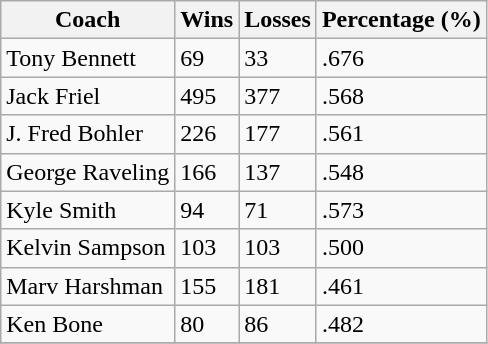<table class="wikitable sortable">
<tr>
<th>Coach</th>
<th>Wins</th>
<th>Losses</th>
<th>Percentage (%)</th>
</tr>
<tr>
<td>Tony Bennett</td>
<td>69</td>
<td>33</td>
<td>.676</td>
</tr>
<tr>
<td>Jack Friel</td>
<td>495</td>
<td>377</td>
<td>.568</td>
</tr>
<tr>
<td>J. Fred Bohler</td>
<td>226</td>
<td>177</td>
<td>.561</td>
</tr>
<tr>
<td>George Raveling</td>
<td>166</td>
<td>137</td>
<td>.548</td>
</tr>
<tr>
<td>Kyle Smith</td>
<td>94</td>
<td>71</td>
<td>.573</td>
</tr>
<tr>
<td>Kelvin Sampson</td>
<td>103</td>
<td>103</td>
<td>.500</td>
</tr>
<tr>
<td>Marv Harshman</td>
<td>155</td>
<td>181</td>
<td>.461</td>
</tr>
<tr>
<td>Ken Bone</td>
<td>80</td>
<td>86</td>
<td>.482</td>
</tr>
<tr>
</tr>
</table>
